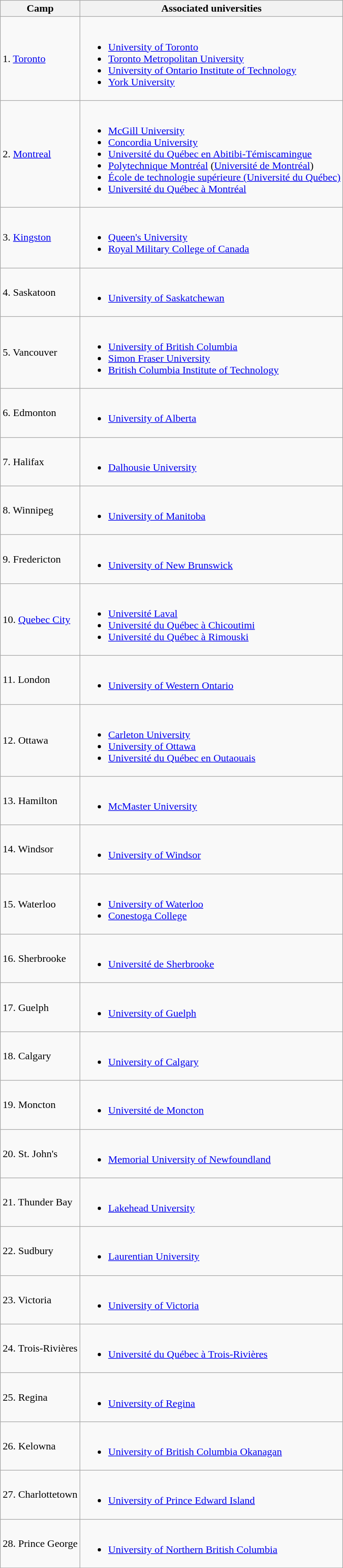<table class="wikitable">
<tr>
<th align=left>Camp</th>
<th align=left>Associated universities</th>
</tr>
<tr>
<td>1. <a href='#'>Toronto</a></td>
<td><br><ul><li><a href='#'>University of Toronto</a></li><li><a href='#'>Toronto Metropolitan University</a></li><li><a href='#'>University of Ontario Institute of Technology</a></li><li><a href='#'>York University</a></li></ul></td>
</tr>
<tr>
<td>2. <a href='#'>Montreal</a></td>
<td><br><ul><li><a href='#'>McGill University</a></li><li><a href='#'>Concordia University</a></li><li><a href='#'>Université du Québec en Abitibi-Témiscamingue</a></li><li><a href='#'>Polytechnique Montréal</a> (<a href='#'>Université de Montréal</a>)</li><li><a href='#'>École de technologie supérieure (Université du Québec)</a></li><li><a href='#'>Université du Québec à Montréal</a></li></ul></td>
</tr>
<tr>
<td>3. <a href='#'>Kingston</a></td>
<td><br><ul><li><a href='#'>Queen's University</a></li><li><a href='#'>Royal Military College of Canada</a></li></ul></td>
</tr>
<tr>
<td>4. Saskatoon</td>
<td><br><ul><li><a href='#'>University of Saskatchewan</a></li></ul></td>
</tr>
<tr>
<td>5. Vancouver</td>
<td><br><ul><li><a href='#'>University of British Columbia</a></li><li><a href='#'>Simon Fraser University</a></li><li><a href='#'>British Columbia Institute of Technology</a></li></ul></td>
</tr>
<tr>
<td>6. Edmonton</td>
<td><br><ul><li><a href='#'>University of Alberta</a></li></ul></td>
</tr>
<tr>
<td>7. Halifax</td>
<td><br><ul><li><a href='#'>Dalhousie University</a></li></ul></td>
</tr>
<tr>
<td>8. Winnipeg</td>
<td><br><ul><li><a href='#'>University of Manitoba</a></li></ul></td>
</tr>
<tr>
<td>9. Fredericton</td>
<td><br><ul><li><a href='#'>University of New Brunswick</a></li></ul></td>
</tr>
<tr>
<td>10. <a href='#'>Quebec City</a></td>
<td><br><ul><li><a href='#'>Université Laval</a></li><li><a href='#'>Université du Québec à Chicoutimi</a></li><li><a href='#'>Université du Québec à Rimouski</a></li></ul></td>
</tr>
<tr>
<td>11. London</td>
<td><br><ul><li><a href='#'>University of Western Ontario</a></li></ul></td>
</tr>
<tr>
<td>12. Ottawa</td>
<td><br><ul><li><a href='#'>Carleton University</a></li><li><a href='#'>University of Ottawa</a></li><li><a href='#'>Université du Québec en Outaouais</a></li></ul></td>
</tr>
<tr>
<td>13. Hamilton</td>
<td><br><ul><li><a href='#'>McMaster University</a></li></ul></td>
</tr>
<tr>
<td>14. Windsor</td>
<td><br><ul><li><a href='#'>University of Windsor</a></li></ul></td>
</tr>
<tr>
<td>15. Waterloo</td>
<td><br><ul><li><a href='#'>University of Waterloo</a></li><li><a href='#'>Conestoga College</a></li></ul></td>
</tr>
<tr>
<td>16. Sherbrooke</td>
<td><br><ul><li><a href='#'>Université de Sherbrooke</a></li></ul></td>
</tr>
<tr>
<td>17. Guelph</td>
<td><br><ul><li><a href='#'>University of Guelph</a></li></ul></td>
</tr>
<tr>
<td>18. Calgary</td>
<td><br><ul><li><a href='#'>University of Calgary</a></li></ul></td>
</tr>
<tr>
<td>19. Moncton</td>
<td><br><ul><li><a href='#'>Université de Moncton</a></li></ul></td>
</tr>
<tr>
<td>20. St. John's</td>
<td><br><ul><li><a href='#'>Memorial University of Newfoundland</a></li></ul></td>
</tr>
<tr>
<td>21. Thunder Bay</td>
<td><br><ul><li><a href='#'>Lakehead University</a></li></ul></td>
</tr>
<tr>
<td>22. Sudbury</td>
<td><br><ul><li><a href='#'>Laurentian University</a></li></ul></td>
</tr>
<tr>
<td>23. Victoria</td>
<td><br><ul><li><a href='#'>University of Victoria</a></li></ul></td>
</tr>
<tr>
<td>24. Trois-Rivières</td>
<td><br><ul><li><a href='#'>Université du Québec à Trois-Rivières</a></li></ul></td>
</tr>
<tr>
<td>25. Regina</td>
<td><br><ul><li><a href='#'>University of Regina</a></li></ul></td>
</tr>
<tr>
<td>26. Kelowna</td>
<td><br><ul><li><a href='#'>University of British Columbia Okanagan</a></li></ul></td>
</tr>
<tr>
<td>27. Charlottetown</td>
<td><br><ul><li><a href='#'>University of Prince Edward Island</a></li></ul></td>
</tr>
<tr>
<td>28. Prince George</td>
<td><br><ul><li><a href='#'>University of Northern British Columbia</a></li></ul></td>
</tr>
<tr>
</tr>
</table>
